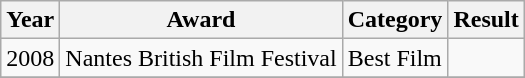<table class="wikitable sortable">
<tr>
<th>Year</th>
<th>Award</th>
<th>Category</th>
<th>Result</th>
</tr>
<tr>
<td rowspan="1">2008</td>
<td>Nantes British Film Festival</td>
<td>Best Film</td>
<td></td>
</tr>
<tr>
</tr>
</table>
